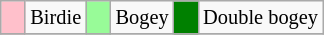<table class="wikitable" span = 50 style="font-size:85%">
<tr>
<td style="background: Pink;" width=10></td>
<td>Birdie</td>
<td style="background: PaleGreen;" width=10></td>
<td>Bogey</td>
<td style="background: Green;" width=10></td>
<td>Double bogey</td>
</tr>
<tr>
</tr>
</table>
